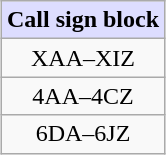<table class=wikitable style="margin: 1em auto 1em auto;">
<tr>
<th style="background: #ddddff;">Call sign block</th>
</tr>
<tr>
<td align="center">XAA–XIZ</td>
</tr>
<tr>
<td align="center">4AA–4CZ</td>
</tr>
<tr>
<td align="center">6DA–6JZ</td>
</tr>
</table>
